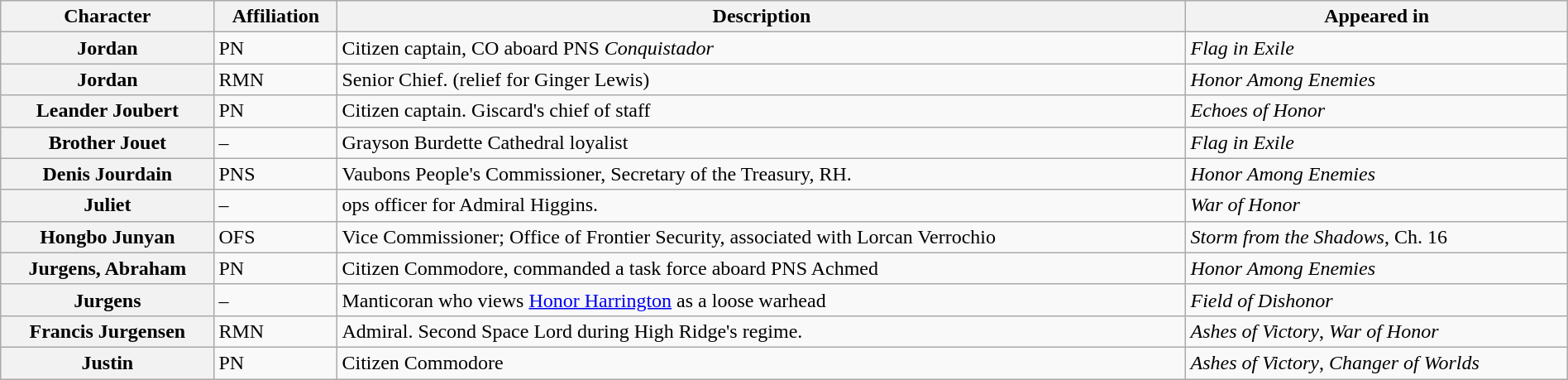<table class="wikitable" style="width: 100%">
<tr>
<th>Character</th>
<th>Affiliation</th>
<th>Description</th>
<th>Appeared in</th>
</tr>
<tr>
<th>Jordan</th>
<td>PN</td>
<td>Citizen captain, CO aboard PNS <em>Conquistador</em></td>
<td><em>Flag in Exile</em></td>
</tr>
<tr>
<th>Jordan</th>
<td>RMN</td>
<td>Senior Chief. (relief for Ginger Lewis)</td>
<td><em>Honor Among Enemies</em></td>
</tr>
<tr>
<th>Leander Joubert</th>
<td>PN</td>
<td>Citizen captain. Giscard's chief of staff</td>
<td><em>Echoes of Honor</em></td>
</tr>
<tr>
<th>Brother Jouet</th>
<td>–</td>
<td>Grayson Burdette Cathedral loyalist</td>
<td><em>Flag in Exile</em></td>
</tr>
<tr>
<th>Denis Jourdain</th>
<td>PNS</td>
<td>Vaubons People's Commissioner, Secretary of the Treasury, RH.</td>
<td><em>Honor Among Enemies</em></td>
</tr>
<tr>
<th>Juliet</th>
<td>–</td>
<td>ops officer for Admiral Higgins.</td>
<td><em>War of Honor</em></td>
</tr>
<tr>
<th>Hongbo Junyan</th>
<td>OFS</td>
<td>Vice Commissioner; Office of Frontier Security, associated with Lorcan Verrochio</td>
<td><em>Storm from the Shadows</em>, Ch. 16</td>
</tr>
<tr>
<th>Jurgens, Abraham</th>
<td>PN</td>
<td>Citizen Commodore, commanded a task force aboard PNS Achmed</td>
<td><em>Honor Among Enemies</em></td>
</tr>
<tr>
<th>Jurgens</th>
<td>–</td>
<td>Manticoran who views <a href='#'>Honor Harrington</a> as a loose warhead</td>
<td><em>Field of Dishonor</em></td>
</tr>
<tr>
<th>Francis Jurgensen</th>
<td>RMN</td>
<td>Admiral. Second Space Lord during High Ridge's regime.</td>
<td><em>Ashes of Victory</em>, <em>War of Honor</em></td>
</tr>
<tr>
<th>Justin</th>
<td>PN</td>
<td>Citizen Commodore</td>
<td><em>Ashes of Victory</em>, <em>Changer of Worlds</em></td>
</tr>
</table>
